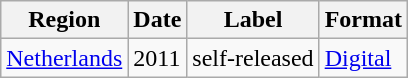<table class="wikitable">
<tr>
<th>Region</th>
<th>Date</th>
<th>Label</th>
<th>Format</th>
</tr>
<tr>
<td><a href='#'>Netherlands</a></td>
<td>2011</td>
<td>self-released</td>
<td><a href='#'>Digital</a></td>
</tr>
</table>
